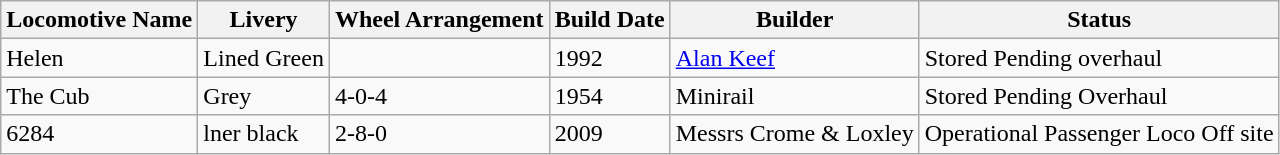<table class="wikitable">
<tr>
<th>Locomotive Name</th>
<th>Livery</th>
<th>Wheel Arrangement</th>
<th>Build Date</th>
<th>Builder</th>
<th>Status</th>
</tr>
<tr>
<td>Helen</td>
<td>Lined Green</td>
<td></td>
<td>1992</td>
<td><a href='#'>Alan Keef</a></td>
<td>Stored Pending overhaul</td>
</tr>
<tr>
<td>The Cub</td>
<td>Grey</td>
<td>4-0-4</td>
<td>1954</td>
<td>Minirail</td>
<td>Stored Pending Overhaul</td>
</tr>
<tr>
<td>6284</td>
<td>lner black</td>
<td>2-8-0</td>
<td>2009</td>
<td>Messrs Crome & Loxley</td>
<td>Operational Passenger Loco Off site</td>
</tr>
</table>
